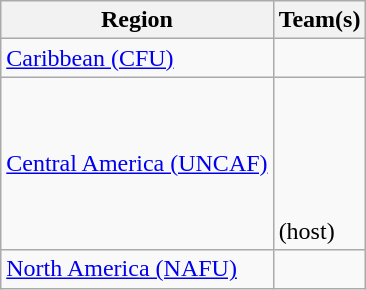<table class=wikitable>
<tr>
<th>Region</th>
<th>Team(s)</th>
</tr>
<tr>
<td><a href='#'>Caribbean (CFU)</a></td>
<td> <br></td>
</tr>
<tr>
<td><a href='#'>Central America (UNCAF)</a></td>
<td><br> <br> <br>  <br> <br> (host)</td>
</tr>
<tr>
<td><a href='#'>North America (NAFU)</a></td>
<td></td>
</tr>
</table>
